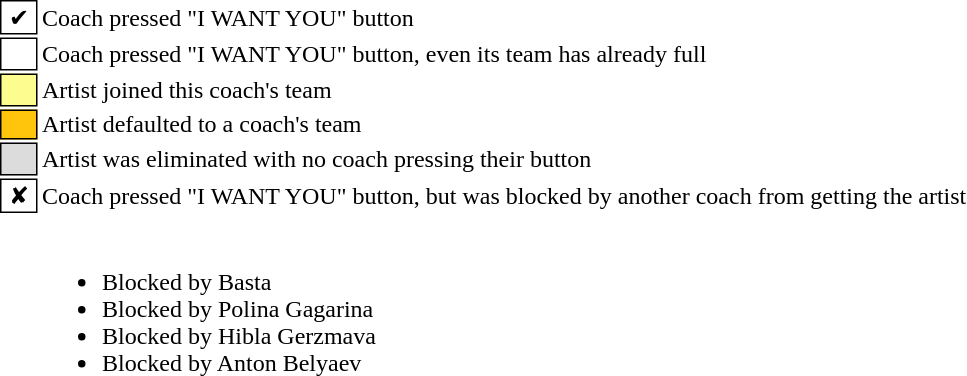<table class="toccolours" style="font-size: 100%">
<tr>
<td style="background:white; border:1px solid black"> ✔ </td>
<td>Coach pressed "I WANT YOU" button</td>
</tr>
<tr>
<td style="background:white; border:1px solid black">  </td>
<td>Coach pressed "I WANT YOU" button, even its team has already full</td>
</tr>
<tr>
<td style="background:#fdfc8f; border:1px solid black">  </td>
<td>Artist joined this coach's team</td>
</tr>
<tr>
<td style="background:#ffc40c; border:1px solid black"></td>
<td>Artist defaulted to a coach's team</td>
</tr>
<tr>
<td style="background:#dcdcdc; border:1px solid black">  </td>
<td>Artist was eliminated with no coach pressing their button</td>
</tr>
<tr>
<td style="background:white; border:1px solid black"> ✘ </td>
<td>Coach pressed "I WANT YOU" button, but was blocked by another coach from getting the artist</td>
</tr>
<tr>
<td></td>
<td><br><ul><li> Blocked by Basta</li><li> Blocked by Polina Gagarina</li><li> Blocked by Hibla Gerzmava</li><li> Blocked by Anton Belyaev</li></ul></td>
</tr>
</table>
